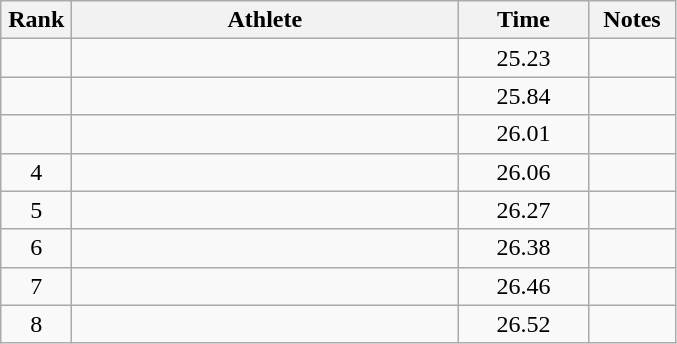<table class="wikitable" style="text-align:center">
<tr>
<th width=40>Rank</th>
<th width=250>Athlete</th>
<th width=80>Time</th>
<th width=50>Notes</th>
</tr>
<tr>
<td></td>
<td align=left></td>
<td>25.23</td>
<td></td>
</tr>
<tr>
<td></td>
<td align=left></td>
<td>25.84</td>
<td></td>
</tr>
<tr>
<td></td>
<td align=left></td>
<td>26.01</td>
<td></td>
</tr>
<tr>
<td>4</td>
<td align=left></td>
<td>26.06</td>
<td></td>
</tr>
<tr>
<td>5</td>
<td align=left></td>
<td>26.27</td>
<td></td>
</tr>
<tr>
<td>6</td>
<td align=left></td>
<td>26.38</td>
<td></td>
</tr>
<tr>
<td>7</td>
<td align=left></td>
<td>26.46</td>
<td></td>
</tr>
<tr>
<td>8</td>
<td align=left></td>
<td>26.52</td>
<td></td>
</tr>
</table>
